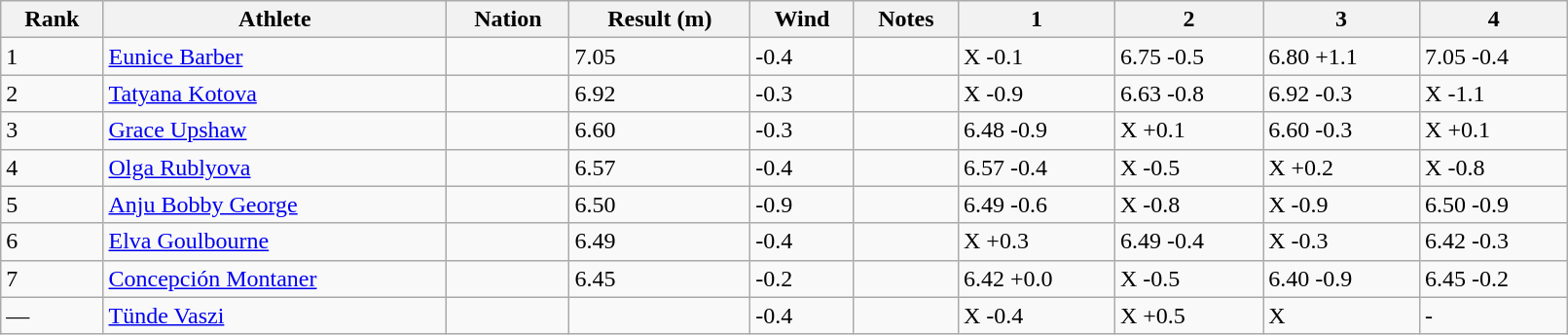<table class="wikitable" style="text=align:center;" width=85%>
<tr>
<th>Rank</th>
<th>Athlete</th>
<th>Nation</th>
<th>Result (m)</th>
<th>Wind</th>
<th>Notes</th>
<th>1</th>
<th>2</th>
<th>3</th>
<th>4</th>
</tr>
<tr>
<td>1</td>
<td><a href='#'>Eunice Barber</a></td>
<td></td>
<td>7.05</td>
<td>-0.4</td>
<td></td>
<td>X -0.1</td>
<td>6.75 -0.5</td>
<td>6.80 +1.1</td>
<td>7.05 -0.4</td>
</tr>
<tr>
<td>2</td>
<td><a href='#'>Tatyana Kotova</a></td>
<td></td>
<td>6.92</td>
<td>-0.3</td>
<td></td>
<td>X -0.9</td>
<td>6.63 -0.8</td>
<td>6.92 -0.3</td>
<td>X -1.1</td>
</tr>
<tr>
<td>3</td>
<td><a href='#'>Grace Upshaw</a></td>
<td></td>
<td>6.60</td>
<td>-0.3</td>
<td></td>
<td>6.48 -0.9</td>
<td>X +0.1</td>
<td>6.60 -0.3</td>
<td>X +0.1</td>
</tr>
<tr>
<td>4</td>
<td><a href='#'>Olga Rublyova</a></td>
<td></td>
<td>6.57</td>
<td>-0.4</td>
<td></td>
<td>6.57 -0.4</td>
<td>X -0.5</td>
<td>X +0.2</td>
<td>X -0.8</td>
</tr>
<tr>
<td>5</td>
<td><a href='#'>Anju Bobby George</a></td>
<td></td>
<td>6.50</td>
<td>-0.9</td>
<td></td>
<td>6.49 -0.6</td>
<td>X -0.8</td>
<td>X -0.9</td>
<td>6.50 -0.9</td>
</tr>
<tr>
<td>6</td>
<td><a href='#'>Elva Goulbourne</a></td>
<td></td>
<td>6.49</td>
<td>-0.4</td>
<td></td>
<td>X +0.3</td>
<td>6.49 -0.4</td>
<td>X -0.3</td>
<td>6.42 -0.3</td>
</tr>
<tr>
<td>7</td>
<td><a href='#'>Concepción Montaner</a></td>
<td></td>
<td>6.45</td>
<td>-0.2</td>
<td></td>
<td>6.42 +0.0</td>
<td>X -0.5</td>
<td>6.40 -0.9</td>
<td>6.45 -0.2</td>
</tr>
<tr>
<td>—</td>
<td><a href='#'>Tünde Vaszi</a></td>
<td></td>
<td></td>
<td>-0.4</td>
<td></td>
<td>X -0.4</td>
<td>X +0.5</td>
<td>X</td>
<td>-</td>
</tr>
</table>
